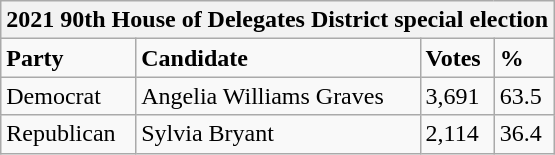<table class="wikitable">
<tr>
<th colspan="4">2021 90th House of Delegates District special election</th>
</tr>
<tr>
<td><strong>Party</strong></td>
<td><strong>Candidate</strong></td>
<td><strong>Votes</strong></td>
<td><strong>%</strong></td>
</tr>
<tr>
<td>Democrat</td>
<td>Angelia Williams Graves</td>
<td>3,691</td>
<td>63.5</td>
</tr>
<tr>
<td>Republican</td>
<td>Sylvia Bryant</td>
<td>2,114</td>
<td>36.4</td>
</tr>
</table>
